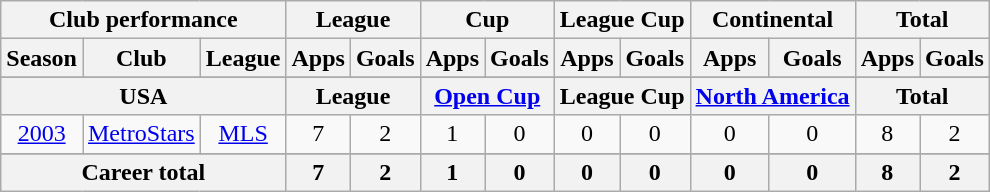<table class="wikitable" style="text-align:center">
<tr>
<th colspan=3>Club performance</th>
<th colspan=2>League</th>
<th colspan=2>Cup</th>
<th colspan=2>League Cup</th>
<th colspan=2>Continental</th>
<th colspan=2>Total</th>
</tr>
<tr>
<th>Season</th>
<th>Club</th>
<th>League</th>
<th>Apps</th>
<th>Goals</th>
<th>Apps</th>
<th>Goals</th>
<th>Apps</th>
<th>Goals</th>
<th>Apps</th>
<th>Goals</th>
<th>Apps</th>
<th>Goals</th>
</tr>
<tr>
</tr>
<tr>
<th colspan=3>USA</th>
<th colspan=2>League</th>
<th colspan=2><a href='#'>Open Cup</a></th>
<th colspan=2>League Cup</th>
<th colspan=2><a href='#'>North America</a></th>
<th colspan=2>Total</th>
</tr>
<tr>
<td><a href='#'>2003</a></td>
<td><a href='#'>MetroStars</a></td>
<td><a href='#'>MLS</a></td>
<td>7</td>
<td>2</td>
<td>1</td>
<td>0</td>
<td>0</td>
<td>0</td>
<td>0</td>
<td>0</td>
<td>8</td>
<td>2</td>
</tr>
<tr>
</tr>
<tr>
<th colspan=3>Career total</th>
<th>7</th>
<th>2</th>
<th>1</th>
<th>0</th>
<th>0</th>
<th>0</th>
<th>0</th>
<th>0</th>
<th>8</th>
<th>2</th>
</tr>
</table>
